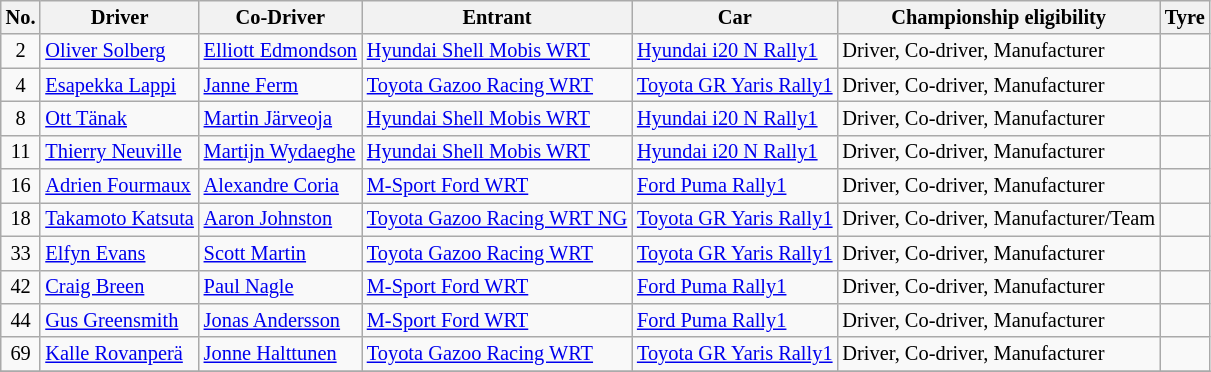<table class="wikitable" style="font-size: 85%;">
<tr>
<th>No.</th>
<th>Driver</th>
<th>Co-Driver</th>
<th>Entrant</th>
<th>Car</th>
<th>Championship eligibility</th>
<th>Tyre</th>
</tr>
<tr>
<td align="center">2</td>
<td> <a href='#'>Oliver Solberg</a></td>
<td> <a href='#'>Elliott Edmondson</a></td>
<td> <a href='#'>Hyundai Shell Mobis WRT</a></td>
<td><a href='#'>Hyundai i20 N Rally1</a></td>
<td>Driver, Co-driver, Manufacturer</td>
<td align="center"></td>
</tr>
<tr>
<td align="center">4</td>
<td> <a href='#'>Esapekka Lappi</a></td>
<td> <a href='#'>Janne Ferm</a></td>
<td> <a href='#'>Toyota Gazoo Racing WRT</a></td>
<td><a href='#'>Toyota GR Yaris Rally1</a></td>
<td>Driver, Co-driver, Manufacturer</td>
<td align="center"></td>
</tr>
<tr>
<td align="center">8</td>
<td> <a href='#'>Ott Tänak</a></td>
<td> <a href='#'>Martin Järveoja</a></td>
<td> <a href='#'>Hyundai Shell Mobis WRT</a></td>
<td><a href='#'>Hyundai i20 N Rally1</a></td>
<td>Driver, Co-driver, Manufacturer</td>
<td align="center"></td>
</tr>
<tr>
<td align="center">11</td>
<td> <a href='#'>Thierry Neuville</a></td>
<td> <a href='#'>Martijn Wydaeghe</a></td>
<td> <a href='#'>Hyundai Shell Mobis WRT</a></td>
<td><a href='#'>Hyundai i20 N Rally1</a></td>
<td>Driver, Co-driver, Manufacturer</td>
<td align="center"></td>
</tr>
<tr>
<td align="center">16</td>
<td> <a href='#'>Adrien Fourmaux</a></td>
<td> <a href='#'>Alexandre Coria</a></td>
<td> <a href='#'>M-Sport Ford WRT</a></td>
<td><a href='#'>Ford Puma Rally1</a></td>
<td>Driver, Co-driver, Manufacturer</td>
<td align="center"></td>
</tr>
<tr>
<td align="center">18</td>
<td> <a href='#'>Takamoto Katsuta</a></td>
<td> <a href='#'>Aaron Johnston</a></td>
<td> <a href='#'>Toyota Gazoo Racing WRT NG</a></td>
<td><a href='#'>Toyota GR Yaris Rally1</a></td>
<td>Driver, Co-driver, Manufacturer/Team</td>
<td align="center"></td>
</tr>
<tr>
<td align="center">33</td>
<td> <a href='#'>Elfyn Evans</a></td>
<td> <a href='#'>Scott Martin</a></td>
<td> <a href='#'>Toyota Gazoo Racing WRT</a></td>
<td><a href='#'>Toyota GR Yaris Rally1</a></td>
<td>Driver, Co-driver, Manufacturer</td>
<td align="center"></td>
</tr>
<tr>
<td align="center">42</td>
<td> <a href='#'>Craig Breen</a></td>
<td> <a href='#'>Paul Nagle</a></td>
<td> <a href='#'>M-Sport Ford WRT</a></td>
<td><a href='#'>Ford Puma Rally1</a></td>
<td>Driver, Co-driver, Manufacturer</td>
<td align="center"></td>
</tr>
<tr>
<td align="center">44</td>
<td> <a href='#'>Gus Greensmith</a></td>
<td> <a href='#'>Jonas Andersson</a></td>
<td> <a href='#'>M-Sport Ford WRT</a></td>
<td><a href='#'>Ford Puma Rally1</a></td>
<td>Driver, Co-driver, Manufacturer</td>
<td align="center"></td>
</tr>
<tr>
<td align="center">69</td>
<td> <a href='#'>Kalle Rovanperä</a></td>
<td> <a href='#'>Jonne Halttunen</a></td>
<td> <a href='#'>Toyota Gazoo Racing WRT</a></td>
<td><a href='#'>Toyota GR Yaris Rally1</a></td>
<td>Driver, Co-driver, Manufacturer</td>
<td align="center"></td>
</tr>
<tr>
</tr>
</table>
